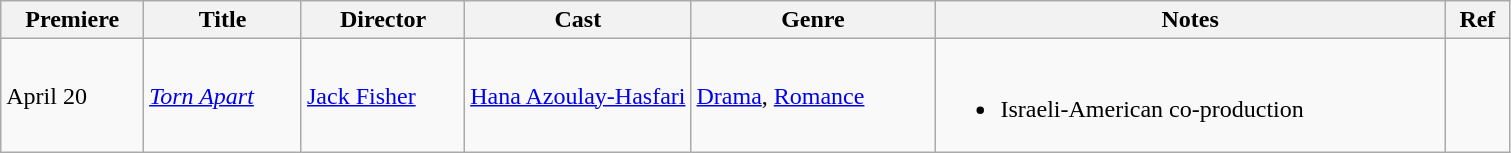<table class="wikitable">
<tr>
<th>Premiere</th>
<th>Title</th>
<th>Director</th>
<th width=15%>Cast</th>
<th>Genre</th>
<th>Notes</th>
<th>Ref</th>
</tr>
<tr>
<td>April 20</td>
<td><em><a href='#'>Torn Apart</a></em></td>
<td><a href='#'>Jack Fisher</a></td>
<td><a href='#'>Hana Azoulay-Hasfari</a></td>
<td><a href='#'>Drama</a>, <a href='#'>Romance</a></td>
<td><br><ul><li>Israeli-American co-production</li></ul></td>
<td></td>
</tr>
</table>
